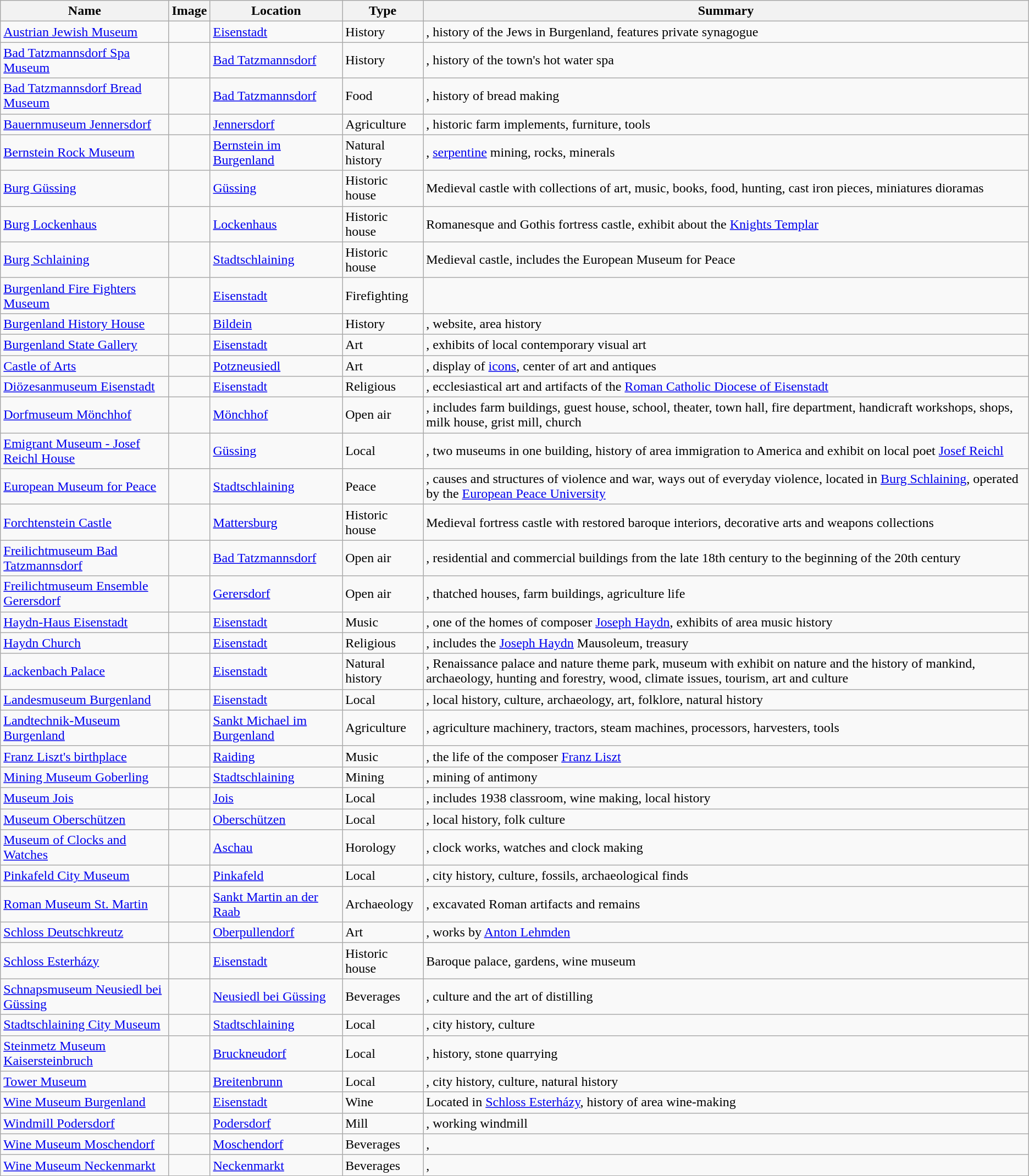<table class="wikitable sortable">
<tr>
<th>Name</th>
<th>Image</th>
<th>Location</th>
<th>Type</th>
<th>Summary</th>
</tr>
<tr>
<td><a href='#'>Austrian Jewish Museum</a></td>
<td></td>
<td><a href='#'>Eisenstadt</a></td>
<td>History</td>
<td>, history of the Jews in Burgenland, features private synagogue</td>
</tr>
<tr>
<td><a href='#'>Bad Tatzmannsdorf Spa Museum</a></td>
<td></td>
<td><a href='#'>Bad Tatzmannsdorf</a></td>
<td>History</td>
<td>, history of the town's hot water spa</td>
</tr>
<tr>
<td><a href='#'>Bad Tatzmannsdorf Bread Museum</a></td>
<td></td>
<td><a href='#'>Bad Tatzmannsdorf</a></td>
<td>Food</td>
<td>, history of bread making</td>
</tr>
<tr>
<td><a href='#'>Bauernmuseum Jennersdorf</a></td>
<td></td>
<td><a href='#'>Jennersdorf</a></td>
<td>Agriculture</td>
<td>, historic farm implements, furniture, tools</td>
</tr>
<tr>
<td><a href='#'>Bernstein Rock Museum</a></td>
<td></td>
<td><a href='#'>Bernstein im Burgenland</a></td>
<td>Natural history</td>
<td>, <a href='#'>serpentine</a> mining, rocks, minerals</td>
</tr>
<tr>
<td><a href='#'>Burg Güssing</a></td>
<td></td>
<td><a href='#'>Güssing</a></td>
<td>Historic house</td>
<td>Medieval castle with collections of art, music, books, food, hunting, cast iron pieces, miniatures dioramas</td>
</tr>
<tr>
<td><a href='#'>Burg Lockenhaus</a></td>
<td></td>
<td><a href='#'>Lockenhaus</a></td>
<td>Historic house</td>
<td>Romanesque and Gothis fortress castle, exhibit about the <a href='#'>Knights Templar</a></td>
</tr>
<tr>
<td><a href='#'>Burg Schlaining</a></td>
<td></td>
<td><a href='#'>Stadtschlaining</a></td>
<td>Historic house</td>
<td>Medieval castle, includes the European Museum for Peace</td>
</tr>
<tr>
<td><a href='#'>Burgenland Fire Fighters Museum</a></td>
<td></td>
<td><a href='#'>Eisenstadt</a></td>
<td>Firefighting</td>
<td></td>
</tr>
<tr>
<td><a href='#'>Burgenland History House</a></td>
<td></td>
<td><a href='#'>Bildein</a></td>
<td>History</td>
<td>, website, area history</td>
</tr>
<tr>
<td><a href='#'>Burgenland State Gallery</a></td>
<td></td>
<td><a href='#'>Eisenstadt</a></td>
<td>Art</td>
<td>, exhibits of local contemporary visual art</td>
</tr>
<tr>
<td><a href='#'>Castle of Arts</a></td>
<td></td>
<td><a href='#'>Potzneusiedl</a></td>
<td>Art</td>
<td>, display of <a href='#'>icons</a>, center of art and antiques</td>
</tr>
<tr>
<td><a href='#'>Diözesanmuseum Eisenstadt</a></td>
<td></td>
<td><a href='#'>Eisenstadt</a></td>
<td>Religious</td>
<td>, ecclesiastical art and artifacts of the <a href='#'>Roman Catholic Diocese of Eisenstadt</a></td>
</tr>
<tr>
<td><a href='#'>Dorfmuseum Mönchhof</a></td>
<td></td>
<td><a href='#'>Mönchhof</a></td>
<td>Open air</td>
<td>, includes farm buildings, guest house, school, theater, town hall, fire department, handicraft workshops, shops, milk house, grist mill, church</td>
</tr>
<tr>
<td><a href='#'>Emigrant Museum - Josef Reichl House</a></td>
<td></td>
<td><a href='#'>Güssing</a></td>
<td>Local</td>
<td>, two museums in one building, history of area immigration to America and exhibit on local poet <a href='#'>Josef Reichl</a></td>
</tr>
<tr>
<td><a href='#'>European Museum for Peace</a></td>
<td></td>
<td><a href='#'>Stadtschlaining</a></td>
<td>Peace</td>
<td>, causes and structures of violence and war, ways out of everyday violence, located in <a href='#'>Burg Schlaining</a>, operated by the <a href='#'>European Peace University</a></td>
</tr>
<tr>
<td><a href='#'>Forchtenstein Castle</a></td>
<td></td>
<td><a href='#'>Mattersburg</a></td>
<td>Historic house</td>
<td>Medieval fortress castle with restored baroque interiors, decorative arts and weapons collections</td>
</tr>
<tr>
<td><a href='#'>Freilichtmuseum Bad Tatzmannsdorf</a></td>
<td></td>
<td><a href='#'>Bad Tatzmannsdorf</a></td>
<td>Open air</td>
<td>, residential and commercial buildings from the late 18th century to the beginning of the 20th century</td>
</tr>
<tr>
<td><a href='#'>Freilichtmuseum Ensemble Gerersdorf</a></td>
<td></td>
<td><a href='#'>Gerersdorf</a></td>
<td>Open air</td>
<td>, thatched houses, farm buildings, agriculture life</td>
</tr>
<tr>
<td><a href='#'>Haydn-Haus Eisenstadt</a></td>
<td></td>
<td><a href='#'>Eisenstadt</a></td>
<td>Music</td>
<td>, one of the homes of composer <a href='#'>Joseph Haydn</a>, exhibits of area music history</td>
</tr>
<tr>
<td><a href='#'>Haydn Church</a></td>
<td></td>
<td><a href='#'>Eisenstadt</a></td>
<td>Religious</td>
<td>, includes the <a href='#'>Joseph Haydn</a> Mausoleum, treasury</td>
</tr>
<tr>
<td><a href='#'>Lackenbach Palace</a></td>
<td></td>
<td><a href='#'>Eisenstadt</a></td>
<td>Natural history</td>
<td>, Renaissance palace and nature theme park, museum with exhibit on nature and the history of mankind, archaeology, hunting and forestry, wood, climate issues, tourism, art and culture</td>
</tr>
<tr>
<td><a href='#'>Landesmuseum Burgenland</a></td>
<td></td>
<td><a href='#'>Eisenstadt</a></td>
<td>Local</td>
<td>, local history, culture, archaeology, art, folklore, natural history</td>
</tr>
<tr>
<td><a href='#'>Landtechnik-Museum Burgenland</a></td>
<td></td>
<td><a href='#'>Sankt Michael im Burgenland</a></td>
<td>Agriculture</td>
<td>, agriculture machinery, tractors, steam machines, processors, harvesters, tools</td>
</tr>
<tr>
<td><a href='#'>Franz Liszt's birthplace</a></td>
<td></td>
<td><a href='#'>Raiding</a></td>
<td>Music</td>
<td>, the life of the composer <a href='#'>Franz Liszt</a></td>
</tr>
<tr>
<td><a href='#'>Mining Museum Goberling</a></td>
<td></td>
<td><a href='#'>Stadtschlaining</a></td>
<td>Mining</td>
<td>, mining of antimony</td>
</tr>
<tr>
<td><a href='#'>Museum Jois</a></td>
<td></td>
<td><a href='#'>Jois</a></td>
<td>Local</td>
<td>, includes 1938 classroom, wine making, local history</td>
</tr>
<tr>
<td><a href='#'>Museum Oberschützen</a></td>
<td></td>
<td><a href='#'>Oberschützen</a></td>
<td>Local</td>
<td>, local history, folk culture</td>
</tr>
<tr>
<td><a href='#'>Museum of Clocks and Watches</a></td>
<td></td>
<td><a href='#'>Aschau</a></td>
<td>Horology</td>
<td>, clock works, watches and clock making</td>
</tr>
<tr>
<td><a href='#'>Pinkafeld City Museum</a></td>
<td></td>
<td><a href='#'>Pinkafeld</a></td>
<td>Local</td>
<td>, city history, culture, fossils, archaeological finds</td>
</tr>
<tr>
<td><a href='#'>Roman Museum St. Martin</a></td>
<td></td>
<td><a href='#'>Sankt Martin an der Raab</a></td>
<td>Archaeology</td>
<td>, excavated Roman artifacts and remains</td>
</tr>
<tr>
<td><a href='#'>Schloss Deutschkreutz</a></td>
<td></td>
<td><a href='#'>Oberpullendorf</a></td>
<td>Art</td>
<td>, works by <a href='#'>Anton Lehmden</a></td>
</tr>
<tr>
<td><a href='#'>Schloss Esterházy</a></td>
<td></td>
<td><a href='#'>Eisenstadt</a></td>
<td>Historic house</td>
<td>Baroque palace, gardens, wine museum</td>
</tr>
<tr>
<td><a href='#'>Schnapsmuseum Neusiedl bei Güssing</a></td>
<td></td>
<td><a href='#'>Neusiedl bei Güssing</a></td>
<td>Beverages</td>
<td>, culture and the art of distilling</td>
</tr>
<tr>
<td><a href='#'>Stadtschlaining City Museum</a></td>
<td></td>
<td><a href='#'>Stadtschlaining</a></td>
<td>Local</td>
<td>, city history, culture</td>
</tr>
<tr>
<td><a href='#'>Steinmetz Museum Kaisersteinbruch</a></td>
<td></td>
<td><a href='#'>Bruckneudorf</a></td>
<td>Local</td>
<td> , history, stone quarrying</td>
</tr>
<tr>
<td><a href='#'>Tower Museum</a></td>
<td></td>
<td><a href='#'>Breitenbrunn</a></td>
<td>Local</td>
<td>, city history, culture, natural history</td>
</tr>
<tr>
<td><a href='#'>Wine Museum Burgenland</a></td>
<td></td>
<td><a href='#'>Eisenstadt</a></td>
<td>Wine</td>
<td>Located in <a href='#'>Schloss Esterházy</a>, history of area wine-making</td>
</tr>
<tr>
<td><a href='#'>Windmill Podersdorf</a></td>
<td></td>
<td><a href='#'>Podersdorf</a></td>
<td>Mill</td>
<td>, working windmill</td>
</tr>
<tr>
<td><a href='#'>Wine Museum Moschendorf</a></td>
<td></td>
<td><a href='#'>Moschendorf</a></td>
<td>Beverages</td>
<td>, </td>
</tr>
<tr>
<td><a href='#'>Wine Museum Neckenmarkt</a></td>
<td></td>
<td><a href='#'>Neckenmarkt</a></td>
<td>Beverages</td>
<td>,</td>
</tr>
<tr>
</tr>
</table>
